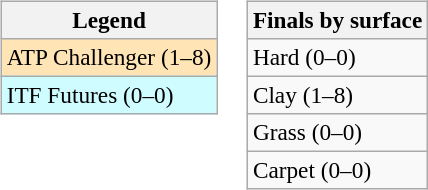<table>
<tr valign=top>
<td><br><table class=wikitable style=font-size:97%>
<tr>
<th>Legend</th>
</tr>
<tr bgcolor=moccasin>
<td>ATP Challenger (1–8)</td>
</tr>
<tr bgcolor=cffcff>
<td>ITF Futures (0–0)</td>
</tr>
</table>
</td>
<td><br><table class=wikitable style=font-size:97%>
<tr>
<th>Finals by surface</th>
</tr>
<tr>
<td>Hard (0–0)</td>
</tr>
<tr>
<td>Clay (1–8)</td>
</tr>
<tr>
<td>Grass (0–0)</td>
</tr>
<tr>
<td>Carpet (0–0)</td>
</tr>
</table>
</td>
</tr>
</table>
